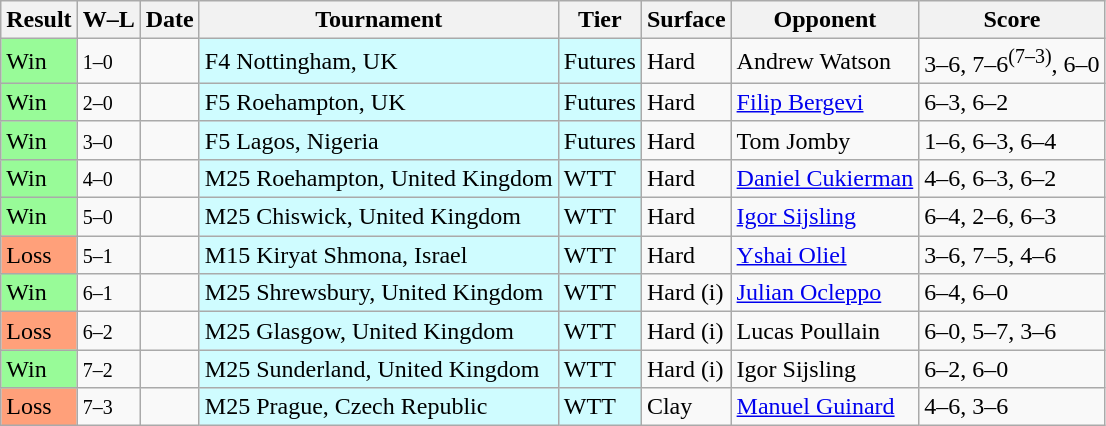<table class="sortable wikitable nowrap">
<tr>
<th>Result</th>
<th class="unsortable">W–L</th>
<th>Date</th>
<th>Tournament</th>
<th>Tier</th>
<th>Surface</th>
<th>Opponent</th>
<th class="unsortable">Score</th>
</tr>
<tr>
<td bgcolor=98fb98>Win</td>
<td><small>1–0</small></td>
<td></td>
<td style="background:#cffcff;">F4 Nottingham, UK</td>
<td style="background:#cffcff;">Futures</td>
<td>Hard</td>
<td> Andrew Watson</td>
<td>3–6, 7–6<sup>(7–3)</sup>, 6–0</td>
</tr>
<tr>
<td bgcolor=98fb98>Win</td>
<td><small>2–0</small></td>
<td></td>
<td style="background:#cffcff;">F5 Roehampton, UK</td>
<td style="background:#cffcff;">Futures</td>
<td>Hard</td>
<td> <a href='#'>Filip Bergevi</a></td>
<td>6–3, 6–2</td>
</tr>
<tr>
<td bgcolor=98fb98>Win</td>
<td><small>3–0</small></td>
<td></td>
<td style="background:#cffcff;">F5 Lagos, Nigeria</td>
<td style="background:#cffcff;">Futures</td>
<td>Hard</td>
<td> Tom Jomby</td>
<td>1–6, 6–3, 6–4</td>
</tr>
<tr>
<td bgcolor=98fb98>Win</td>
<td><small>4–0</small></td>
<td></td>
<td style="background:#cffcff;">M25 Roehampton, United Kingdom</td>
<td style="background:#cffcff;">WTT</td>
<td>Hard</td>
<td> <a href='#'>Daniel Cukierman</a></td>
<td>4–6, 6–3, 6–2</td>
</tr>
<tr>
<td bgcolor=98fb98>Win</td>
<td><small>5–0</small></td>
<td></td>
<td style="background:#cffcff;">M25 Chiswick, United Kingdom</td>
<td style="background:#cffcff;">WTT</td>
<td>Hard</td>
<td> <a href='#'>Igor Sijsling</a></td>
<td>6–4, 2–6, 6–3</td>
</tr>
<tr>
<td bgcolor=ffa07a>Loss</td>
<td><small>5–1</small></td>
<td></td>
<td style="background:#cffcff;">M15 Kiryat Shmona, Israel</td>
<td style="background:#cffcff;">WTT</td>
<td>Hard</td>
<td> <a href='#'>Yshai Oliel</a></td>
<td>3–6, 7–5, 4–6</td>
</tr>
<tr>
<td bgcolor=98fb98>Win</td>
<td><small>6–1</small></td>
<td></td>
<td style="background:#cffcff;">M25 Shrewsbury, United Kingdom</td>
<td style="background:#cffcff;">WTT</td>
<td>Hard (i)</td>
<td> <a href='#'>Julian Ocleppo</a></td>
<td>6–4, 6–0</td>
</tr>
<tr>
<td bgcolor=ffa07a>Loss</td>
<td><small>6–2</small></td>
<td></td>
<td style="background:#cffcff;">M25 Glasgow, United Kingdom</td>
<td style="background:#cffcff;">WTT</td>
<td>Hard (i)</td>
<td> Lucas Poullain</td>
<td>6–0, 5–7, 3–6</td>
</tr>
<tr>
<td bgcolor=98fb98>Win</td>
<td><small>7–2</small></td>
<td></td>
<td style="background:#cffcff;">M25 Sunderland, United Kingdom</td>
<td style="background:#cffcff;">WTT</td>
<td>Hard (i)</td>
<td> Igor Sijsling</td>
<td>6–2, 6–0</td>
</tr>
<tr>
<td bgcolor=ffa07a>Loss</td>
<td><small>7–3</small></td>
<td></td>
<td style="background:#cffcff;">M25 Prague, Czech Republic</td>
<td style="background:#cffcff;">WTT</td>
<td>Clay</td>
<td> <a href='#'>Manuel Guinard</a></td>
<td>4–6, 3–6</td>
</tr>
</table>
